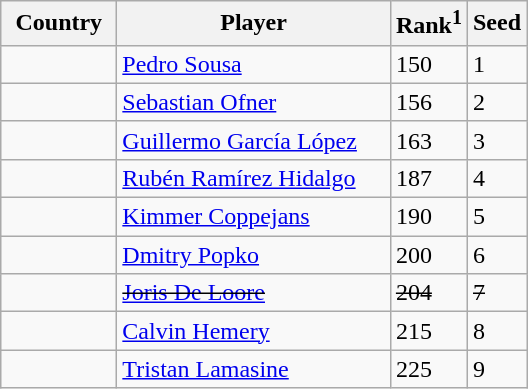<table class="sortable wikitable">
<tr>
<th width="70">Country</th>
<th width="175">Player</th>
<th>Rank<sup>1</sup></th>
<th>Seed</th>
</tr>
<tr>
<td></td>
<td><a href='#'>Pedro Sousa</a></td>
<td>150</td>
<td>1</td>
</tr>
<tr>
<td></td>
<td><a href='#'>Sebastian Ofner</a></td>
<td>156</td>
<td>2</td>
</tr>
<tr>
<td></td>
<td><a href='#'>Guillermo García López</a></td>
<td>163</td>
<td>3</td>
</tr>
<tr>
<td></td>
<td><a href='#'>Rubén Ramírez Hidalgo</a></td>
<td>187</td>
<td>4</td>
</tr>
<tr>
<td></td>
<td><a href='#'>Kimmer Coppejans</a></td>
<td>190</td>
<td>5</td>
</tr>
<tr>
<td></td>
<td><a href='#'>Dmitry Popko</a></td>
<td>200</td>
<td>6</td>
</tr>
<tr>
<td><s></s></td>
<td><s><a href='#'>Joris De Loore</a></s></td>
<td><s>204</s></td>
<td><s>7</s></td>
</tr>
<tr>
<td></td>
<td><a href='#'>Calvin Hemery</a></td>
<td>215</td>
<td>8</td>
</tr>
<tr>
<td></td>
<td><a href='#'>Tristan Lamasine</a></td>
<td>225</td>
<td>9</td>
</tr>
</table>
